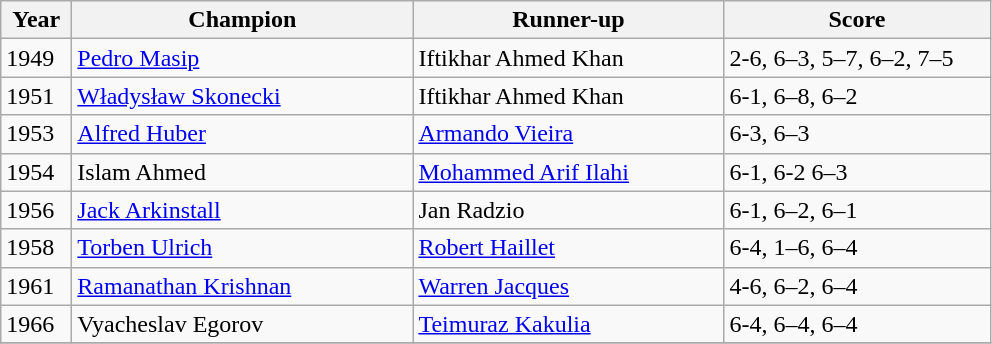<table class=wikitable>
<tr>
<th style="width:40px">Year</th>
<th style="width:220px">Champion</th>
<th style="width:200px">Runner-up</th>
<th style="width:170px" class="unsortable">Score</th>
</tr>
<tr>
<td>1949</td>
<td> <a href='#'>Pedro Masip</a></td>
<td> Iftikhar Ahmed Khan</td>
<td>2-6, 6–3, 5–7, 6–2, 7–5</td>
</tr>
<tr>
<td>1951</td>
<td> <a href='#'>Władysław Skonecki</a></td>
<td> Iftikhar Ahmed Khan</td>
<td>6-1, 6–8, 6–2</td>
</tr>
<tr>
<td>1953</td>
<td> <a href='#'>Alfred Huber</a></td>
<td> <a href='#'>Armando Vieira</a></td>
<td>6-3, 6–3</td>
</tr>
<tr>
<td>1954</td>
<td> Islam Ahmed</td>
<td> <a href='#'>Mohammed Arif Ilahi</a></td>
<td>6-1, 6-2 6–3</td>
</tr>
<tr>
<td>1956</td>
<td> <a href='#'>Jack Arkinstall</a></td>
<td> Jan Radzio</td>
<td>6-1, 6–2, 6–1</td>
</tr>
<tr>
<td>1958</td>
<td> <a href='#'>Torben Ulrich</a></td>
<td> <a href='#'>Robert Haillet</a></td>
<td>6-4, 1–6, 6–4</td>
</tr>
<tr>
<td>1961</td>
<td> <a href='#'>Ramanathan Krishnan</a></td>
<td> <a href='#'>Warren Jacques</a></td>
<td>4-6, 6–2, 6–4</td>
</tr>
<tr>
<td>1966</td>
<td> Vyacheslav Egorov</td>
<td> <a href='#'>Teimuraz Kakulia</a></td>
<td>6-4, 6–4, 6–4</td>
</tr>
<tr>
</tr>
</table>
